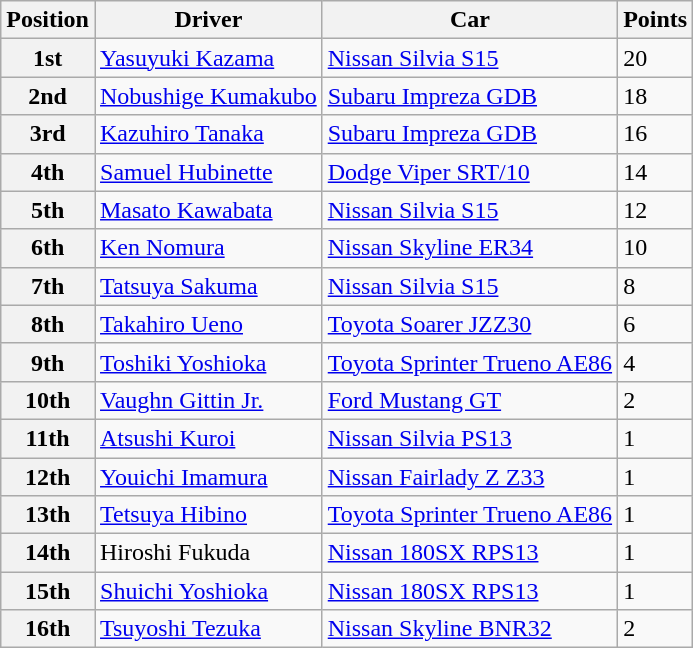<table class="wikitable">
<tr>
<th>Position</th>
<th>Driver</th>
<th>Car</th>
<th>Points</th>
</tr>
<tr>
<th>1st</th>
<td> <a href='#'>Yasuyuki Kazama</a></td>
<td><a href='#'>Nissan Silvia S15</a></td>
<td>20</td>
</tr>
<tr>
<th>2nd</th>
<td> <a href='#'>Nobushige Kumakubo</a></td>
<td><a href='#'>Subaru Impreza GDB</a></td>
<td>18</td>
</tr>
<tr>
<th>3rd</th>
<td> <a href='#'>Kazuhiro Tanaka</a></td>
<td><a href='#'>Subaru Impreza GDB</a></td>
<td>16</td>
</tr>
<tr>
<th>4th</th>
<td> <a href='#'>Samuel Hubinette</a></td>
<td><a href='#'>Dodge Viper SRT/10</a></td>
<td>14</td>
</tr>
<tr>
<th>5th</th>
<td> <a href='#'>Masato Kawabata</a></td>
<td><a href='#'>Nissan Silvia S15</a></td>
<td>12</td>
</tr>
<tr>
<th>6th</th>
<td> <a href='#'>Ken Nomura</a></td>
<td><a href='#'>Nissan Skyline ER34</a></td>
<td>10</td>
</tr>
<tr>
<th>7th</th>
<td> <a href='#'>Tatsuya Sakuma</a></td>
<td><a href='#'>Nissan Silvia S15</a></td>
<td>8</td>
</tr>
<tr>
<th>8th</th>
<td> <a href='#'>Takahiro Ueno</a></td>
<td><a href='#'>Toyota Soarer JZZ30</a></td>
<td>6</td>
</tr>
<tr>
<th>9th</th>
<td> <a href='#'>Toshiki Yoshioka</a></td>
<td><a href='#'>Toyota Sprinter Trueno AE86</a></td>
<td>4</td>
</tr>
<tr>
<th>10th</th>
<td> <a href='#'>Vaughn Gittin Jr.</a></td>
<td><a href='#'>Ford Mustang GT</a></td>
<td>2</td>
</tr>
<tr>
<th>11th</th>
<td> <a href='#'>Atsushi Kuroi</a></td>
<td><a href='#'>Nissan Silvia PS13</a></td>
<td>1</td>
</tr>
<tr>
<th>12th</th>
<td><a href='#'>Youichi Imamura</a></td>
<td><a href='#'>Nissan Fairlady Z Z33</a></td>
<td>1</td>
</tr>
<tr>
<th>13th</th>
<td> <a href='#'>Tetsuya Hibino</a></td>
<td><a href='#'>Toyota Sprinter Trueno AE86</a></td>
<td>1</td>
</tr>
<tr>
<th>14th</th>
<td> Hiroshi Fukuda</td>
<td><a href='#'>Nissan 180SX RPS13</a></td>
<td>1</td>
</tr>
<tr>
<th>15th</th>
<td> <a href='#'>Shuichi Yoshioka</a></td>
<td><a href='#'>Nissan 180SX RPS13</a></td>
<td>1</td>
</tr>
<tr>
<th>16th</th>
<td> <a href='#'>Tsuyoshi Tezuka</a></td>
<td><a href='#'>Nissan Skyline BNR32</a></td>
<td>2</td>
</tr>
</table>
